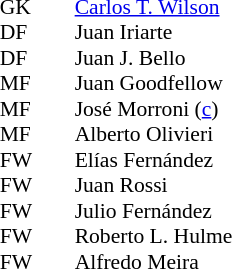<table cellspacing="0" cellpadding="0" style="font-size:90%; margin:0.2em auto;">
<tr>
<th width="25"></th>
<th width="25"></th>
</tr>
<tr>
<td>GK</td>
<td></td>
<td><a href='#'>Carlos T. Wilson</a></td>
</tr>
<tr>
<td>DF</td>
<td></td>
<td>Juan Iriarte</td>
</tr>
<tr>
<td>DF</td>
<td></td>
<td>Juan J. Bello</td>
</tr>
<tr>
<td>MF</td>
<td></td>
<td>Juan Goodfellow</td>
</tr>
<tr>
<td>MF</td>
<td></td>
<td>José Morroni (<a href='#'>c</a>)</td>
</tr>
<tr>
<td>MF</td>
<td></td>
<td>Alberto Olivieri</td>
</tr>
<tr>
<td>FW</td>
<td></td>
<td>Elías Fernández</td>
</tr>
<tr>
<td>FW</td>
<td></td>
<td>Juan Rossi</td>
</tr>
<tr>
<td>FW</td>
<td></td>
<td>Julio Fernández</td>
</tr>
<tr>
<td>FW</td>
<td></td>
<td>Roberto L. Hulme</td>
</tr>
<tr>
<td>FW</td>
<td></td>
<td>Alfredo Meira</td>
</tr>
</table>
